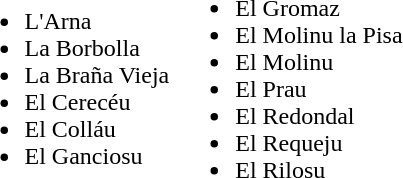<table border=0>
<tr>
<td><br><ul><li>L'Arna</li><li>La Borbolla</li><li>La Braña Vieja</li><li>El Cerecéu</li><li>El Colláu</li><li>El Ganciosu</li></ul></td>
<td><br><ul><li>El Gromaz</li><li>El Molinu la Pisa</li><li>El Molinu</li><li>El Prau</li><li>El Redondal</li><li>El Requeju</li><li>El Rilosu</li></ul></td>
</tr>
</table>
